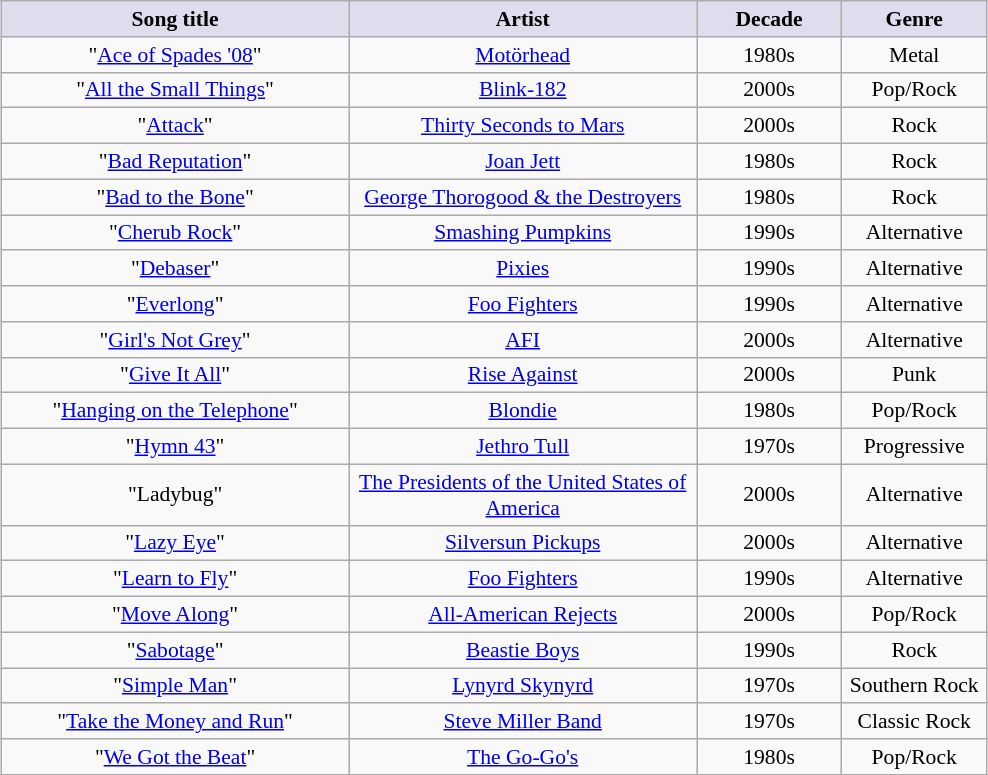<table class="wikitable sortable" style="font-size:90%; text-align:center; margin: 5px;">
<tr>
<th style="background:#dde; width:225px;">Song title</th>
<th style="background:#dde; width:225px;">Artist</th>
<th style="background:#dde; width:90px;">Decade</th>
<th style="background:#dde; width:90px;">Genre</th>
</tr>
<tr>
<td>"<a href='#'>Ace of Spades '08</a>"</td>
<td><a href='#'>Motörhead</a></td>
<td>1980s</td>
<td>Metal</td>
</tr>
<tr>
<td>"<a href='#'>All the Small Things</a>"</td>
<td><a href='#'>Blink-182</a></td>
<td>2000s</td>
<td>Pop/Rock</td>
</tr>
<tr>
<td>"<a href='#'>Attack</a>"</td>
<td><a href='#'>Thirty Seconds to Mars</a></td>
<td>2000s</td>
<td>Rock</td>
</tr>
<tr>
<td>"<a href='#'>Bad Reputation</a>"</td>
<td><a href='#'>Joan Jett</a></td>
<td>1980s</td>
<td>Rock</td>
</tr>
<tr>
<td>"<a href='#'>Bad to the Bone</a>"</td>
<td><a href='#'>George Thorogood & the Destroyers</a></td>
<td>1980s</td>
<td>Rock</td>
</tr>
<tr>
<td>"<a href='#'>Cherub Rock</a>"</td>
<td><a href='#'>Smashing Pumpkins</a></td>
<td>1990s</td>
<td>Alternative</td>
</tr>
<tr>
<td>"<a href='#'>Debaser</a>"</td>
<td><a href='#'>Pixies</a></td>
<td>1990s</td>
<td>Alternative</td>
</tr>
<tr>
<td>"<a href='#'>Everlong</a>"</td>
<td><a href='#'>Foo Fighters</a></td>
<td>1990s</td>
<td>Alternative</td>
</tr>
<tr>
<td>"<a href='#'>Girl's Not Grey</a>"</td>
<td><a href='#'>AFI</a></td>
<td>2000s</td>
<td>Alternative</td>
</tr>
<tr>
<td>"<a href='#'>Give It All</a>"</td>
<td><a href='#'>Rise Against</a></td>
<td>2000s</td>
<td>Punk</td>
</tr>
<tr>
<td>"<a href='#'>Hanging on the Telephone</a>"</td>
<td><a href='#'>Blondie</a></td>
<td>1980s</td>
<td>Pop/Rock</td>
</tr>
<tr>
<td>"<a href='#'>Hymn 43</a>"</td>
<td><a href='#'>Jethro Tull</a></td>
<td>1970s</td>
<td>Progressive</td>
</tr>
<tr>
<td>"Ladybug"</td>
<td><a href='#'>The Presidents of the United States of America</a></td>
<td>2000s</td>
<td>Alternative</td>
</tr>
<tr>
<td>"<a href='#'>Lazy Eye</a>"</td>
<td><a href='#'>Silversun Pickups</a></td>
<td>2000s</td>
<td>Alternative</td>
</tr>
<tr>
<td>"<a href='#'>Learn to Fly</a>"</td>
<td><a href='#'>Foo Fighters</a></td>
<td>1990s</td>
<td>Alternative</td>
</tr>
<tr>
<td>"<a href='#'>Move Along</a>"</td>
<td><a href='#'>All-American Rejects</a></td>
<td>2000s</td>
<td>Pop/Rock</td>
</tr>
<tr>
<td>"<a href='#'>Sabotage</a>"</td>
<td><a href='#'>Beastie Boys</a></td>
<td>1990s</td>
<td>Rock</td>
</tr>
<tr>
<td>"<a href='#'>Simple Man</a>"</td>
<td><a href='#'>Lynyrd Skynyrd</a></td>
<td>1970s</td>
<td>Southern Rock</td>
</tr>
<tr>
<td>"<a href='#'>Take the Money and Run</a>"</td>
<td><a href='#'>Steve Miller Band</a></td>
<td>1970s</td>
<td>Classic Rock</td>
</tr>
<tr>
<td>"<a href='#'>We Got the Beat</a>"</td>
<td><a href='#'>The Go-Go's</a></td>
<td>1980s</td>
<td>Pop/Rock</td>
</tr>
</table>
